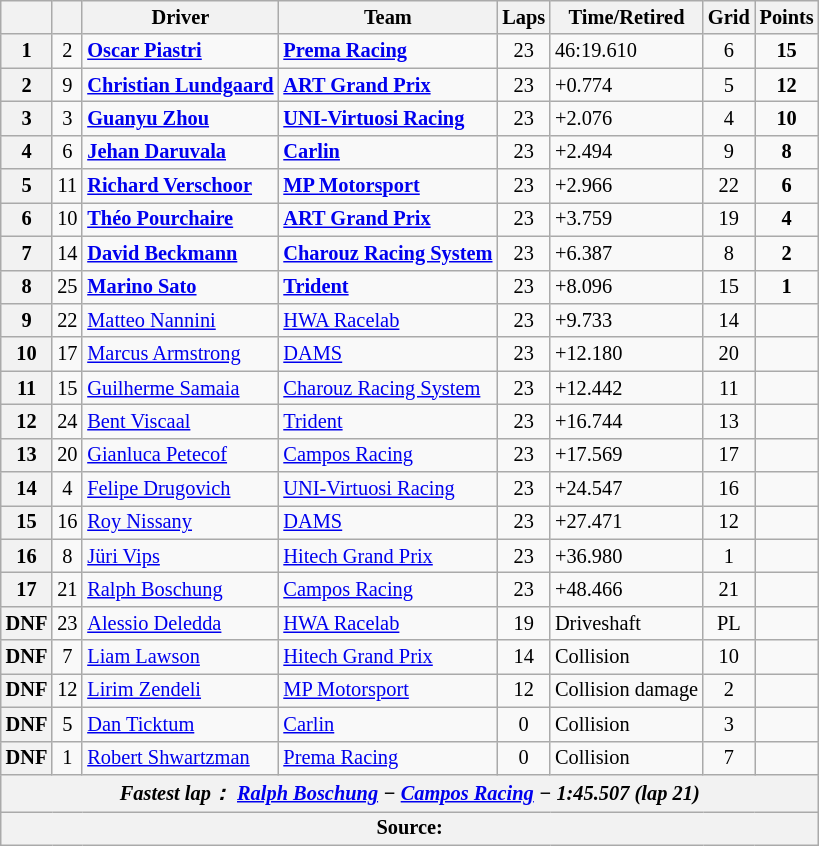<table class="wikitable" style="font-size: 85%;">
<tr>
<th></th>
<th></th>
<th>Driver</th>
<th>Team</th>
<th>Laps</th>
<th>Time/Retired</th>
<th>Grid</th>
<th>Points</th>
</tr>
<tr>
<th>1</th>
<td align="center">2</td>
<td> <strong><a href='#'>Oscar Piastri</a></strong></td>
<td><strong><a href='#'>Prema Racing</a></strong></td>
<td align="center">23</td>
<td>46:19.610</td>
<td align="center">6</td>
<td align="center"><strong>15</strong></td>
</tr>
<tr>
<th>2</th>
<td align="center">9</td>
<td> <strong><a href='#'>Christian Lundgaard</a></strong></td>
<td><strong><a href='#'>ART Grand Prix</a></strong></td>
<td align="center">23</td>
<td>+0.774</td>
<td align="center">5</td>
<td align="center"><strong>12</strong></td>
</tr>
<tr>
<th>3</th>
<td align="center">3</td>
<td> <strong><a href='#'>Guanyu Zhou</a></strong></td>
<td><strong><a href='#'>UNI-Virtuosi Racing</a></strong></td>
<td align="center">23</td>
<td>+2.076</td>
<td align="center">4</td>
<td align="center"><strong>10</strong></td>
</tr>
<tr>
<th>4</th>
<td align="center">6</td>
<td> <strong><a href='#'>Jehan Daruvala</a></strong></td>
<td><strong><a href='#'>Carlin</a></strong></td>
<td align="center">23</td>
<td>+2.494</td>
<td align="center">9</td>
<td align="center"><strong>8</strong></td>
</tr>
<tr>
<th>5</th>
<td align="center">11</td>
<td> <strong><a href='#'>Richard Verschoor</a></strong></td>
<td><strong><a href='#'>MP Motorsport</a></strong></td>
<td align="center">23</td>
<td>+2.966</td>
<td align="center">22</td>
<td align="center"><strong>6</strong></td>
</tr>
<tr>
<th>6</th>
<td align="center">10</td>
<td> <strong><a href='#'>Théo Pourchaire</a></strong></td>
<td><strong><a href='#'>ART Grand Prix</a></strong></td>
<td align="center">23</td>
<td>+3.759</td>
<td align="center">19</td>
<td align="center"><strong>4</strong></td>
</tr>
<tr>
<th>7</th>
<td align="center">14</td>
<td> <strong><a href='#'>David Beckmann</a></strong></td>
<td><strong><a href='#'>Charouz Racing System</a></strong></td>
<td align="center">23</td>
<td>+6.387</td>
<td align="center">8</td>
<td align="center"><strong>2</strong></td>
</tr>
<tr>
<th>8</th>
<td align="center">25</td>
<td> <strong><a href='#'>Marino Sato</a></strong></td>
<td><strong><a href='#'>Trident</a></strong></td>
<td align="center">23</td>
<td>+8.096</td>
<td align="center">15</td>
<td align="center"><strong>1</strong></td>
</tr>
<tr>
<th>9</th>
<td align="center">22</td>
<td> <a href='#'>Matteo Nannini</a></td>
<td><a href='#'>HWA Racelab</a></td>
<td align="center">23</td>
<td>+9.733</td>
<td align="center">14</td>
<td align="center"></td>
</tr>
<tr>
<th>10</th>
<td align="center">17</td>
<td> <a href='#'>Marcus Armstrong</a></td>
<td><a href='#'>DAMS</a></td>
<td align="center">23</td>
<td>+12.180</td>
<td align="center">20</td>
<td align="center"></td>
</tr>
<tr>
<th>11</th>
<td align="center">15</td>
<td> <a href='#'>Guilherme Samaia</a></td>
<td><a href='#'>Charouz Racing System</a></td>
<td align="center">23</td>
<td>+12.442</td>
<td align="center">11</td>
<td align="center"></td>
</tr>
<tr>
<th>12</th>
<td align="center">24</td>
<td> <a href='#'>Bent Viscaal</a></td>
<td><a href='#'>Trident</a></td>
<td align="center">23</td>
<td>+16.744</td>
<td align="center">13</td>
<td align="center"></td>
</tr>
<tr>
<th>13</th>
<td align="center">20</td>
<td> <a href='#'>Gianluca Petecof</a></td>
<td><a href='#'>Campos Racing</a></td>
<td align="center">23</td>
<td>+17.569</td>
<td align="center">17</td>
<td align="center"></td>
</tr>
<tr>
<th>14</th>
<td align="center">4</td>
<td> <a href='#'>Felipe Drugovich</a></td>
<td><a href='#'>UNI-Virtuosi Racing</a></td>
<td align="center">23</td>
<td>+24.547</td>
<td align="center">16</td>
<td align="center"></td>
</tr>
<tr>
<th>15</th>
<td align="center">16</td>
<td> <a href='#'>Roy Nissany</a></td>
<td><a href='#'>DAMS</a></td>
<td align="center">23</td>
<td>+27.471</td>
<td align="center">12</td>
<td align="center"></td>
</tr>
<tr>
<th>16</th>
<td align="center">8</td>
<td> <a href='#'>Jüri Vips</a></td>
<td><a href='#'>Hitech Grand Prix</a></td>
<td align="center">23</td>
<td>+36.980</td>
<td align="center">1</td>
<td align="center"></td>
</tr>
<tr>
<th>17</th>
<td align="center">21</td>
<td> <a href='#'>Ralph Boschung</a></td>
<td><a href='#'>Campos Racing</a></td>
<td align="center">23</td>
<td>+48.466</td>
<td align="center">21</td>
<td align="center"></td>
</tr>
<tr>
<th>DNF</th>
<td align="center">23</td>
<td> <a href='#'>Alessio Deledda</a></td>
<td><a href='#'>HWA Racelab</a></td>
<td align="center">19</td>
<td>Driveshaft</td>
<td align="center">PL</td>
<td align="center"></td>
</tr>
<tr>
<th>DNF</th>
<td align="center">7</td>
<td> <a href='#'>Liam Lawson</a></td>
<td><a href='#'>Hitech Grand Prix</a></td>
<td align="center">14</td>
<td>Collision</td>
<td align="center">10</td>
<td align="center"></td>
</tr>
<tr>
<th>DNF</th>
<td align="center">12</td>
<td> <a href='#'>Lirim Zendeli</a></td>
<td><a href='#'>MP Motorsport</a></td>
<td align="center">12</td>
<td>Collision damage</td>
<td align="center">2</td>
<td align="center"></td>
</tr>
<tr>
<th>DNF</th>
<td align="center">5</td>
<td> <a href='#'>Dan Ticktum</a></td>
<td><a href='#'>Carlin</a></td>
<td align="center">0</td>
<td>Collision</td>
<td align="center">3</td>
<td align="center"></td>
</tr>
<tr>
<th>DNF</th>
<td align="center">1</td>
<td> <a href='#'>Robert Shwartzman</a></td>
<td><a href='#'>Prema Racing</a></td>
<td align="center">0</td>
<td>Collision</td>
<td align="center">7</td>
<td align="center"></td>
</tr>
<tr>
<th colspan="8" align="center"><em>Fastest lap：  <a href='#'>Ralph Boschung</a> − <a href='#'>Campos Racing</a> − 1:45.507 (lap 21)</em></th>
</tr>
<tr>
<th colspan="8">Source:</th>
</tr>
</table>
